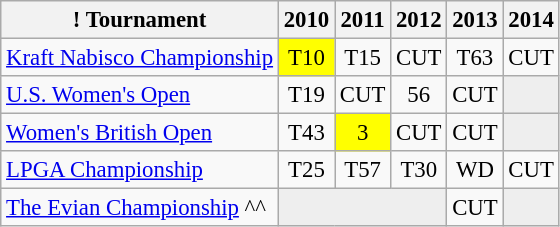<table class="wikitable" style="font-size:95%;text-align:center;">
<tr>
<th>! Tournament</th>
<th>2010</th>
<th>2011</th>
<th>2012</th>
<th>2013</th>
<th>2014</th>
</tr>
<tr>
<td align=left><a href='#'>Kraft Nabisco Championship</a></td>
<td style="background:yellow;">T10</td>
<td>T15</td>
<td>CUT</td>
<td>T63</td>
<td>CUT</td>
</tr>
<tr>
<td align=left><a href='#'>U.S. Women's Open</a></td>
<td>T19</td>
<td>CUT</td>
<td>56</td>
<td>CUT</td>
<td style="background:#eeeeee;"></td>
</tr>
<tr>
<td align=left><a href='#'>Women's British Open</a></td>
<td>T43</td>
<td style="background:yellow;">3</td>
<td>CUT</td>
<td>CUT</td>
<td style="background:#eeeeee;"></td>
</tr>
<tr>
<td align=left><a href='#'>LPGA Championship</a></td>
<td>T25</td>
<td>T57</td>
<td>T30</td>
<td>WD</td>
<td>CUT</td>
</tr>
<tr>
<td align=left><a href='#'>The Evian Championship</a> ^^</td>
<td style="background:#eeeeee;" colspan=3></td>
<td>CUT</td>
<td style="background:#eeeeee;"></td>
</tr>
</table>
